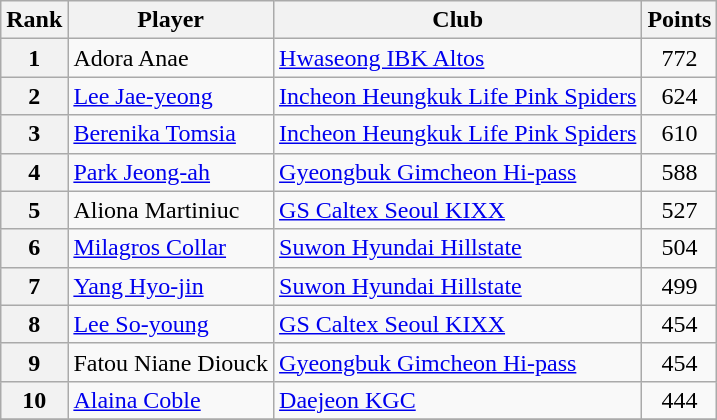<table class=wikitable>
<tr>
<th>Rank</th>
<th>Player</th>
<th>Club</th>
<th>Points</th>
</tr>
<tr>
<th>1</th>
<td> Adora Anae</td>
<td><a href='#'>Hwaseong IBK Altos</a></td>
<td align=center>772</td>
</tr>
<tr>
<th>2</th>
<td> <a href='#'>Lee Jae-yeong</a></td>
<td><a href='#'>Incheon Heungkuk Life Pink Spiders</a></td>
<td align=center>624</td>
</tr>
<tr>
<th>3</th>
<td> <a href='#'>Berenika Tomsia</a></td>
<td><a href='#'>Incheon Heungkuk Life Pink Spiders</a></td>
<td align=center>610</td>
</tr>
<tr>
<th>4</th>
<td> <a href='#'>Park Jeong-ah</a></td>
<td><a href='#'>Gyeongbuk Gimcheon Hi-pass</a></td>
<td align=center>588</td>
</tr>
<tr>
<th>5</th>
<td> Aliona Martiniuc</td>
<td><a href='#'>GS Caltex Seoul KIXX</a></td>
<td align=center>527</td>
</tr>
<tr>
<th>6</th>
<td> <a href='#'>Milagros Collar</a></td>
<td><a href='#'>Suwon Hyundai Hillstate</a></td>
<td align=center>504</td>
</tr>
<tr>
<th>7</th>
<td> <a href='#'>Yang Hyo-jin</a></td>
<td><a href='#'>Suwon Hyundai Hillstate</a></td>
<td align=center>499</td>
</tr>
<tr>
<th>8</th>
<td> <a href='#'>Lee So-young</a></td>
<td><a href='#'>GS Caltex Seoul KIXX</a></td>
<td align=center>454</td>
</tr>
<tr>
<th>9</th>
<td> Fatou Niane Diouck</td>
<td><a href='#'>Gyeongbuk Gimcheon Hi-pass</a></td>
<td align=center>454</td>
</tr>
<tr>
<th>10</th>
<td> <a href='#'>Alaina Coble</a></td>
<td><a href='#'>Daejeon KGC</a></td>
<td align=center>444</td>
</tr>
<tr>
</tr>
</table>
